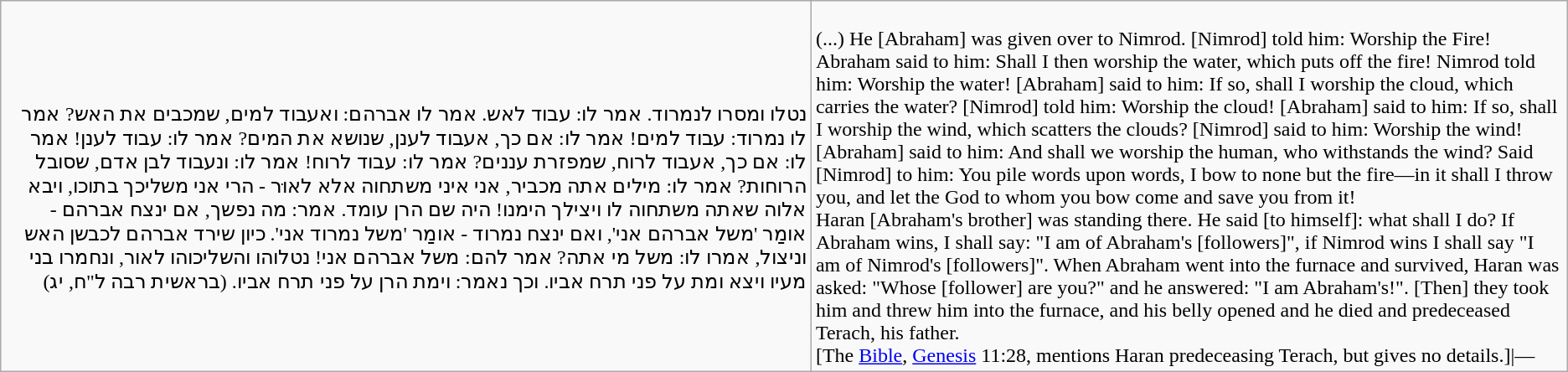<table class="wikitable">
<tr>
<td style="text-align: right; direction: rtl;"><br>נטלו ומסרו לנמרוד. אמר לו: עבוד לאש. אמר לו אברהם: ואעבוד למים, שמכבים את האש? אמר לו נמרוד: עבוד למים! אמר לו: אם כך, אעבוד לענן, שנושא את המים? אמר לו: עבוד לענן! אמר לו: אם כך, אעבוד לרוח, שמפזרת עננים? אמר לו: עבוד לרוח! אמר לו: ונעבוד לבן אדם, שסובל הרוחות? אמר לו: מילים אתה מכביר, אני איני משתחוה אלא לאוּר - הרי אני משליכך בתוכו, ויבא אלוה שאתה משתחוה לו ויצילך הימנו! היה שם הרן עומד. אמר: מה נפשך, אם ינצח אברהם - אומַר 'משל אברהם אני', ואם ינצח נמרוד - אומַר 'משל נמרוד אני'. כיון שירד אברהם לכבשן האש וניצול, אמרו לו: משל מי אתה? אמר להם: משל אברהם אני! נטלוהו והשליכוהו לאור, ונחמרו בני מעיו ויצא ומת על פני תרח אביו. וכך נאמר: וימת הרן על פני תרח אביו. (בראשית רבה ל"ח, יג)</td>
<td><br>(...) He [Abraham] was given over to Nimrod. [Nimrod] told him: Worship the Fire! Abraham said to him: Shall I then worship the water, which puts off the fire! Nimrod told him: Worship the water! [Abraham] said to him: If so, shall I worship the cloud, which carries the water? [Nimrod] told him: Worship the cloud! [Abraham] said to him: If so, shall I worship the wind, which scatters the clouds? [Nimrod] said to him: Worship the wind! [Abraham] said to him: And shall we worship the human, who withstands the wind? Said [Nimrod] to him: You pile words upon words, I bow to none but the fire—in it shall I throw you, and let the God to whom you bow come and save you from it!<br>
Haran [Abraham's brother] was standing there. He said [to himself]: what shall I do? If Abraham wins, I shall say: "I am of Abraham's [followers]", if Nimrod wins I shall say "I am of Nimrod's [followers]". When Abraham went into the furnace and survived, Haran was asked: "Whose [follower] are you?" and he answered: "I am Abraham's!". [Then] they took him and threw him into the furnace, and his belly opened and he died and predeceased Terach, his father.<br>
[The <a href='#'>Bible</a>, <a href='#'>Genesis</a> 11:28, mentions Haran predeceasing Terach, but gives no details.]|—</td>
</tr>
</table>
